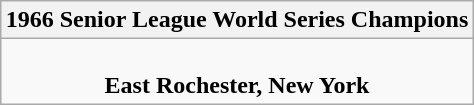<table class="wikitable" style="text-align: center; margin: 0 auto;">
<tr>
<th>1966 Senior League World Series Champions</th>
</tr>
<tr>
<td><br><strong>East Rochester, New York</strong></td>
</tr>
</table>
